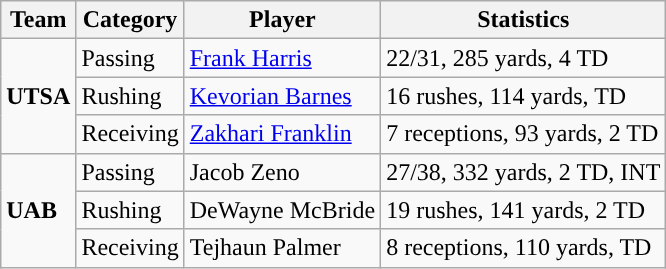<table class="wikitable" style="float: left;">
<tr>
<th>Team</th>
<th>Category</th>
<th>Player</th>
<th>Statistics</th>
</tr>
<tr>
<td rowspan=3><strong>UTSA</strong></td>
<td>Passing</td>
<td><a href='#'>Frank Harris</a></td>
<td>22/31, 285 yards, 4 TD</td>
</tr>
<tr>
<td>Rushing</td>
<td><a href='#'>Kevorian Barnes</a></td>
<td>16 rushes, 114 yards, TD</td>
</tr>
<tr>
<td>Receiving</td>
<td><a href='#'>Zakhari Franklin</a></td>
<td>7 receptions, 93 yards, 2 TD</td>
</tr>
<tr>
<td rowspan=3><strong>UAB</strong></td>
<td>Passing</td>
<td>Jacob Zeno</td>
<td>27/38, 332 yards, 2 TD, INT</td>
</tr>
<tr>
<td>Rushing</td>
<td>DeWayne McBride</td>
<td>19 rushes, 141 yards, 2 TD</td>
</tr>
<tr>
<td>Receiving</td>
<td>Tejhaun Palmer</td>
<td>8 receptions, 110 yards, TD</td>
</tr>
</table>
